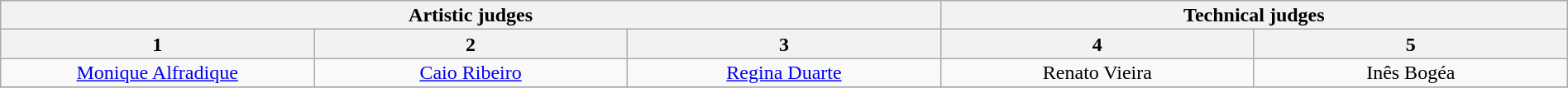<table class="wikitable" style="font-size:100%; line-height:16px; text-align:center" width="100%">
<tr>
<th colspan=3>Artistic judges</th>
<th colspan=2>Technical judges</th>
</tr>
<tr>
<th style="width:20.0%;">1</th>
<th style="width:20.0%;">2</th>
<th style="width:20.0%;">3</th>
<th style="width:20.0%;">4</th>
<th style="width:20.0%;">5</th>
</tr>
<tr>
<td><a href='#'>Monique Alfradique</a></td>
<td><a href='#'>Caio Ribeiro</a></td>
<td><a href='#'>Regina Duarte</a></td>
<td>Renato Vieira</td>
<td>Inês Bogéa</td>
</tr>
<tr>
</tr>
</table>
